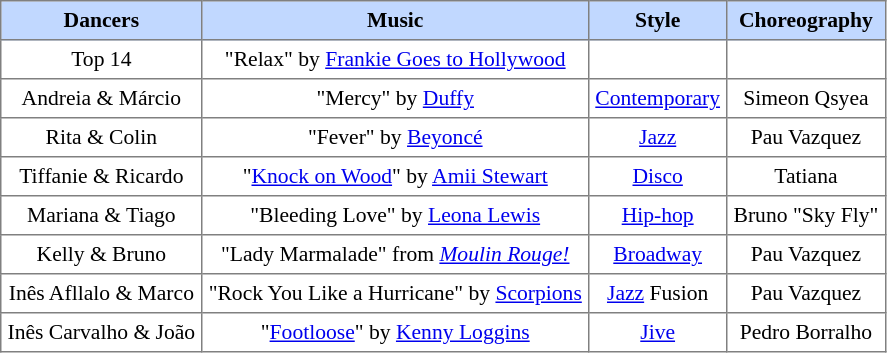<table border="1" cellpadding="4" cellspacing="0" style="text-align:center; font-size:90%; border-collapse:collapse">
<tr style="background:#C1D8FF;">
<th>Dancers</th>
<th>Music</th>
<th>Style</th>
<th>Choreography</th>
</tr>
<tr>
<td>Top 14</td>
<td>"Relax" by <a href='#'>Frankie Goes to Hollywood</a></td>
<td></td>
<td></td>
</tr>
<tr>
<td>Andreia & Márcio</td>
<td>"Mercy" by <a href='#'>Duffy</a></td>
<td><a href='#'>Contemporary</a></td>
<td>Simeon Qsyea</td>
</tr>
<tr>
<td>Rita & Colin</td>
<td>"Fever" by <a href='#'>Beyoncé</a></td>
<td><a href='#'>Jazz</a></td>
<td>Pau Vazquez</td>
</tr>
<tr>
<td>Tiffanie & Ricardo</td>
<td>"<a href='#'>Knock on Wood</a>" by <a href='#'>Amii Stewart</a></td>
<td><a href='#'>Disco</a></td>
<td>Tatiana</td>
</tr>
<tr>
<td>Mariana & Tiago</td>
<td>"Bleeding Love" by <a href='#'>Leona Lewis</a></td>
<td><a href='#'>Hip-hop</a></td>
<td>Bruno "Sky Fly"</td>
</tr>
<tr>
<td>Kelly & Bruno</td>
<td>"Lady Marmalade" from <em><a href='#'>Moulin Rouge!</a></em></td>
<td><a href='#'>Broadway</a></td>
<td>Pau Vazquez</td>
</tr>
<tr>
<td>Inês Afllalo & Marco</td>
<td>"Rock You Like a Hurricane" by <a href='#'>Scorpions</a></td>
<td><a href='#'>Jazz</a> Fusion</td>
<td>Pau Vazquez</td>
</tr>
<tr>
<td>Inês Carvalho & João</td>
<td>"<a href='#'>Footloose</a>" by <a href='#'>Kenny Loggins</a></td>
<td><a href='#'>Jive</a></td>
<td>Pedro Borralho</td>
</tr>
</table>
